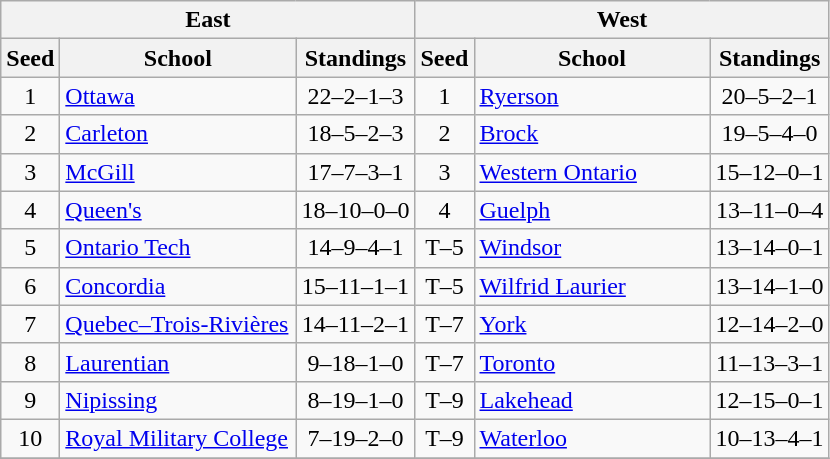<table class="wikitable">
<tr>
<th colspan=3>East</th>
<th colspan=3>West</th>
</tr>
<tr>
<th>Seed</th>
<th style="width:150px">School</th>
<th>Standings</th>
<th>Seed</th>
<th style="width:150px">School</th>
<th>Standings</th>
</tr>
<tr>
<td align=center>1</td>
<td><a href='#'>Ottawa</a></td>
<td align=center>22–2–1–3</td>
<td align=center>1</td>
<td><a href='#'>Ryerson</a></td>
<td align=center>20–5–2–1</td>
</tr>
<tr>
<td align=center>2</td>
<td><a href='#'>Carleton</a></td>
<td align=center>18–5–2–3</td>
<td align=center>2</td>
<td><a href='#'>Brock</a></td>
<td align=center>19–5–4–0</td>
</tr>
<tr>
<td align=center>3</td>
<td><a href='#'>McGill</a></td>
<td align=center>17–7–3–1</td>
<td align=center>3</td>
<td><a href='#'>Western Ontario</a></td>
<td align=center>15–12–0–1</td>
</tr>
<tr>
<td align=center>4</td>
<td><a href='#'>Queen's</a></td>
<td align=center>18–10–0–0</td>
<td align=center>4</td>
<td><a href='#'>Guelph</a></td>
<td align=center>13–11–0–4</td>
</tr>
<tr>
<td align=center>5</td>
<td><a href='#'>Ontario Tech</a></td>
<td align=center>14–9–4–1</td>
<td align=center>T–5</td>
<td><a href='#'>Windsor</a></td>
<td align=center>13–14–0–1</td>
</tr>
<tr>
<td align=center>6</td>
<td><a href='#'>Concordia</a></td>
<td align=center>15–11–1–1</td>
<td align=center>T–5</td>
<td><a href='#'>Wilfrid Laurier</a></td>
<td align=center>13–14–1–0</td>
</tr>
<tr>
<td align=center>7</td>
<td><a href='#'>Quebec–Trois-Rivières</a></td>
<td align=center>14–11–2–1</td>
<td align=center>T–7</td>
<td><a href='#'>York</a></td>
<td align=center>12–14–2–0</td>
</tr>
<tr>
<td align=center>8</td>
<td><a href='#'>Laurentian</a></td>
<td align=center>9–18–1–0</td>
<td align=center>T–7</td>
<td><a href='#'>Toronto</a></td>
<td align=center>11–13–3–1</td>
</tr>
<tr>
<td align=center>9</td>
<td><a href='#'>Nipissing</a></td>
<td align=center>8–19–1–0</td>
<td align=center>T–9</td>
<td><a href='#'>Lakehead</a></td>
<td align=center>12–15–0–1</td>
</tr>
<tr>
<td align=center>10</td>
<td><a href='#'>Royal Military College</a></td>
<td align=center>7–19–2–0</td>
<td align=center>T–9</td>
<td><a href='#'>Waterloo</a></td>
<td align=center>10–13–4–1</td>
</tr>
<tr>
</tr>
</table>
